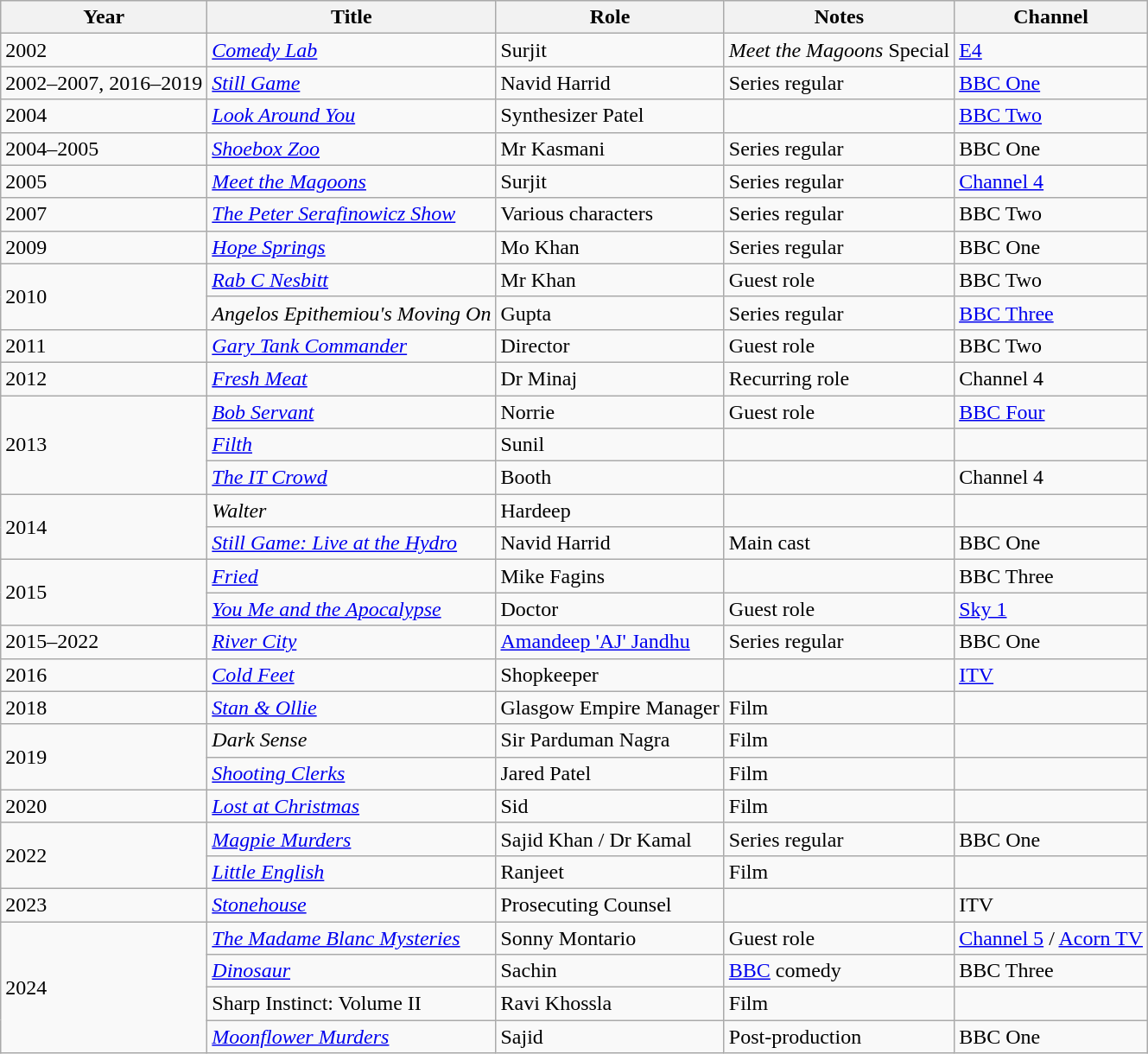<table class="wikitable sortable">
<tr>
<th>Year</th>
<th>Title</th>
<th>Role</th>
<th>Notes</th>
<th>Channel</th>
</tr>
<tr>
<td>2002</td>
<td><em><a href='#'>Comedy Lab</a></em></td>
<td>Surjit</td>
<td><em>Meet the Magoons</em> Special</td>
<td><a href='#'>E4</a></td>
</tr>
<tr>
<td>2002–2007, 2016–2019</td>
<td><em><a href='#'>Still Game</a></em></td>
<td>Navid Harrid</td>
<td>Series regular</td>
<td><a href='#'>BBC One</a></td>
</tr>
<tr>
<td>2004</td>
<td><em><a href='#'>Look Around You</a></em></td>
<td>Synthesizer Patel</td>
<td></td>
<td><a href='#'>BBC Two</a></td>
</tr>
<tr>
<td>2004–2005</td>
<td><em><a href='#'>Shoebox Zoo</a></em></td>
<td>Mr Kasmani</td>
<td>Series regular</td>
<td>BBC One</td>
</tr>
<tr>
<td>2005</td>
<td><em><a href='#'>Meet the Magoons</a></em></td>
<td>Surjit</td>
<td>Series regular</td>
<td><a href='#'>Channel 4</a></td>
</tr>
<tr>
<td>2007</td>
<td><em><a href='#'>The Peter Serafinowicz Show</a></em></td>
<td>Various characters</td>
<td>Series regular</td>
<td>BBC Two</td>
</tr>
<tr>
<td>2009</td>
<td><em><a href='#'>Hope Springs</a></em></td>
<td>Mo Khan</td>
<td>Series regular</td>
<td>BBC One</td>
</tr>
<tr>
<td rowspan="2">2010</td>
<td><em><a href='#'>Rab C Nesbitt</a></em></td>
<td>Mr Khan</td>
<td>Guest role</td>
<td>BBC Two</td>
</tr>
<tr>
<td><em>Angelos Epithemiou's Moving On</em></td>
<td>Gupta</td>
<td>Series regular</td>
<td><a href='#'>BBC Three</a></td>
</tr>
<tr>
<td>2011</td>
<td><em><a href='#'>Gary Tank Commander</a></em></td>
<td>Director</td>
<td>Guest role</td>
<td>BBC Two</td>
</tr>
<tr>
<td>2012</td>
<td><em><a href='#'>Fresh Meat</a></em></td>
<td>Dr Minaj</td>
<td>Recurring role</td>
<td>Channel 4</td>
</tr>
<tr>
<td rowspan="3">2013</td>
<td><em><a href='#'>Bob Servant</a></em></td>
<td>Norrie</td>
<td>Guest role</td>
<td><a href='#'>BBC Four</a></td>
</tr>
<tr>
<td><em><a href='#'>Filth</a></em></td>
<td>Sunil</td>
<td></td>
<td></td>
</tr>
<tr>
<td><em><a href='#'>The IT Crowd</a></em></td>
<td>Booth</td>
<td></td>
<td>Channel 4</td>
</tr>
<tr>
<td rowspan="2">2014</td>
<td><em>Walter</em></td>
<td>Hardeep</td>
<td></td>
<td></td>
</tr>
<tr>
<td><em><a href='#'>Still Game: Live at the Hydro</a></em></td>
<td>Navid Harrid</td>
<td>Main cast</td>
<td>BBC One</td>
</tr>
<tr>
<td rowspan="2">2015</td>
<td><em><a href='#'>Fried</a></em></td>
<td>Mike Fagins</td>
<td></td>
<td>BBC Three</td>
</tr>
<tr>
<td><em><a href='#'>You Me and the Apocalypse</a></em></td>
<td>Doctor</td>
<td>Guest role</td>
<td><a href='#'>Sky 1</a></td>
</tr>
<tr>
<td>2015–2022</td>
<td><em><a href='#'>River City</a></em></td>
<td><a href='#'>Amandeep 'AJ' Jandhu</a></td>
<td>Series regular</td>
<td>BBC One</td>
</tr>
<tr>
<td>2016</td>
<td><em><a href='#'>Cold Feet</a></em></td>
<td>Shopkeeper</td>
<td></td>
<td><a href='#'>ITV</a></td>
</tr>
<tr>
<td>2018</td>
<td><em><a href='#'>Stan & Ollie</a></em></td>
<td>Glasgow Empire Manager</td>
<td>Film</td>
<td></td>
</tr>
<tr>
<td rowspan="2">2019</td>
<td><em>Dark Sense</em></td>
<td>Sir Parduman Nagra</td>
<td>Film</td>
<td></td>
</tr>
<tr>
<td><em><a href='#'>Shooting Clerks</a></em></td>
<td>Jared Patel</td>
<td>Film</td>
<td></td>
</tr>
<tr>
<td>2020</td>
<td><em><a href='#'>Lost at Christmas</a></em></td>
<td>Sid</td>
<td>Film</td>
<td></td>
</tr>
<tr>
<td rowspan="2">2022</td>
<td><em><a href='#'>Magpie Murders</a></em></td>
<td>Sajid Khan / Dr Kamal</td>
<td>Series regular</td>
<td>BBC One</td>
</tr>
<tr>
<td><em><a href='#'>Little English</a></em></td>
<td>Ranjeet</td>
<td>Film</td>
<td></td>
</tr>
<tr>
<td>2023</td>
<td><em><a href='#'>Stonehouse</a></em></td>
<td>Prosecuting Counsel</td>
<td></td>
<td>ITV</td>
</tr>
<tr>
<td rowspan="4">2024</td>
<td><em><a href='#'>The Madame Blanc Mysteries</a></em></td>
<td>Sonny Montario</td>
<td>Guest role</td>
<td><a href='#'>Channel 5</a> / <a href='#'>Acorn TV</a></td>
</tr>
<tr>
<td><em><a href='#'>Dinosaur</a></em></td>
<td>Sachin</td>
<td><a href='#'>BBC</a> comedy</td>
<td>BBC Three</td>
</tr>
<tr>
<td>Sharp Instinct: Volume II</td>
<td>Ravi Khossla</td>
<td>Film</td>
<td></td>
</tr>
<tr>
<td><em><a href='#'>Moonflower Murders</a></em></td>
<td>Sajid</td>
<td>Post-production</td>
<td>BBC One</td>
</tr>
</table>
